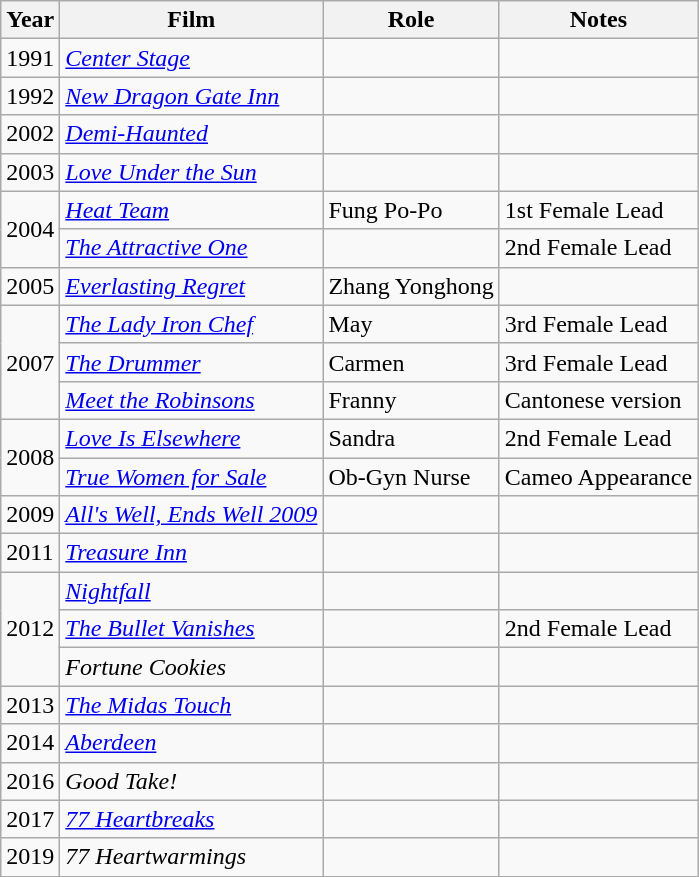<table class="wikitable sortable">
<tr>
<th>Year</th>
<th>Film</th>
<th>Role</th>
<th class="unsortable">Notes</th>
</tr>
<tr>
<td>1991</td>
<td><em><a href='#'>Center Stage</a></em></td>
<td></td>
<td></td>
</tr>
<tr>
<td>1992</td>
<td><em><a href='#'>New Dragon Gate Inn</a></em></td>
<td></td>
<td></td>
</tr>
<tr>
<td>2002</td>
<td><em><a href='#'>Demi-Haunted</a></em></td>
<td></td>
<td></td>
</tr>
<tr>
<td>2003</td>
<td><em><a href='#'>Love Under the Sun</a></em></td>
<td></td>
<td></td>
</tr>
<tr>
<td rowspan="2">2004</td>
<td><em><a href='#'>Heat Team</a></em></td>
<td>Fung Po-Po</td>
<td>1st Female Lead</td>
</tr>
<tr>
<td><em><a href='#'>The Attractive One</a></em></td>
<td></td>
<td>2nd Female Lead</td>
</tr>
<tr>
<td>2005</td>
<td><em><a href='#'>Everlasting Regret</a></em></td>
<td>Zhang Yonghong</td>
<td></td>
</tr>
<tr>
<td rowspan="3">2007</td>
<td><em><a href='#'>The Lady Iron Chef</a></em></td>
<td>May</td>
<td>3rd Female Lead</td>
</tr>
<tr>
<td><em><a href='#'>The Drummer</a></em></td>
<td>Carmen</td>
<td>3rd Female Lead</td>
</tr>
<tr>
<td><em><a href='#'>Meet the Robinsons</a></em></td>
<td>Franny</td>
<td>Cantonese version</td>
</tr>
<tr>
<td rowspan="2">2008</td>
<td><em><a href='#'>Love Is Elsewhere</a></em></td>
<td>Sandra</td>
<td>2nd Female Lead</td>
</tr>
<tr>
<td><em><a href='#'>True Women for Sale</a></em></td>
<td>Ob-Gyn Nurse</td>
<td>Cameo Appearance</td>
</tr>
<tr>
<td>2009</td>
<td><em><a href='#'>All's Well, Ends Well 2009</a></em></td>
<td></td>
<td></td>
</tr>
<tr>
<td>2011</td>
<td><em><a href='#'>Treasure Inn</a></em></td>
<td></td>
<td></td>
</tr>
<tr>
<td rowspan="3">2012</td>
<td><em><a href='#'>Nightfall</a></em></td>
<td></td>
<td></td>
</tr>
<tr>
<td><em><a href='#'>The Bullet Vanishes</a></em></td>
<td></td>
<td>2nd Female Lead</td>
</tr>
<tr>
<td><em>Fortune Cookies</em></td>
<td></td>
<td></td>
</tr>
<tr>
<td>2013</td>
<td><em><a href='#'>The Midas Touch</a></em></td>
<td></td>
<td></td>
</tr>
<tr>
<td>2014</td>
<td><em><a href='#'>Aberdeen</a></em></td>
<td></td>
<td></td>
</tr>
<tr>
<td>2016</td>
<td><em>Good Take!</em></td>
<td></td>
<td></td>
</tr>
<tr>
<td>2017</td>
<td><em><a href='#'>77 Heartbreaks</a></em></td>
<td></td>
<td></td>
</tr>
<tr>
<td>2019</td>
<td><em>77 Heartwarmings</em></td>
<td></td>
<td></td>
</tr>
</table>
